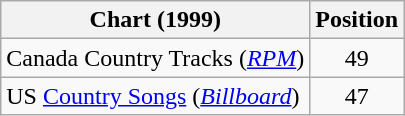<table class="wikitable sortable">
<tr>
<th scope="col">Chart (1999)</th>
<th scope="col">Position</th>
</tr>
<tr>
<td>Canada Country Tracks (<em><a href='#'>RPM</a></em>)</td>
<td align="center">49</td>
</tr>
<tr>
<td>US <a href='#'>Country Songs</a> (<em><a href='#'>Billboard</a></em>)</td>
<td align="center">47</td>
</tr>
</table>
